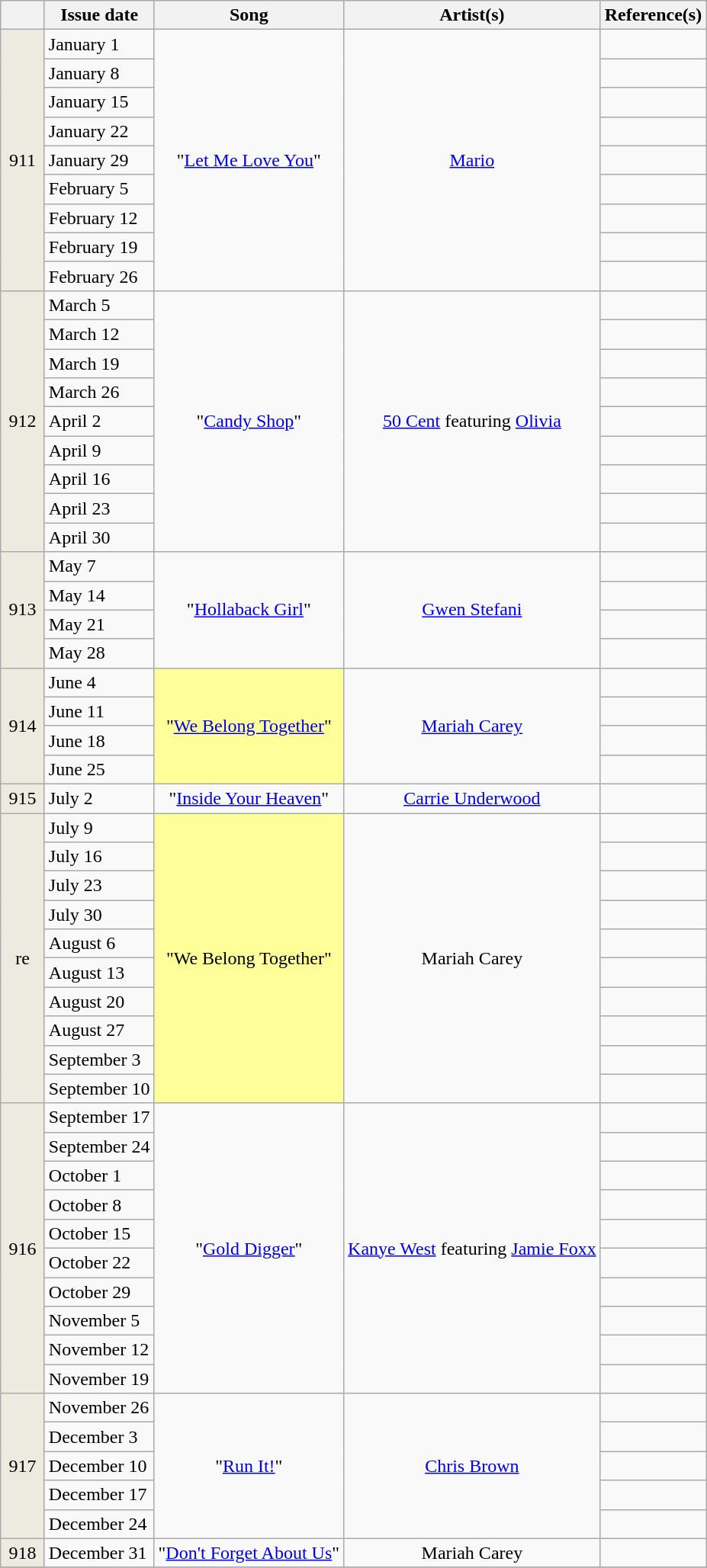<table class="wikitable">
<tr>
<th width=31></th>
<th align="center">Issue date</th>
<th align="center">Song</th>
<th align="center">Artist(s)</th>
<th align="center">Reference(s)</th>
</tr>
<tr>
<td bgcolor=#EDEAE0 align=center rowspan=9>911</td>
<td align="left">January 1</td>
<td align="center" rowspan="9">"<a href='#'>Let Me Love You</a>"</td>
<td align="center" rowspan="9"><a href='#'>Mario</a></td>
<td align="center"></td>
</tr>
<tr>
<td align="left">January 8</td>
<td align="center"></td>
</tr>
<tr>
<td align="left">January 15</td>
<td align="center"></td>
</tr>
<tr>
<td align="left">January 22</td>
<td align="center"></td>
</tr>
<tr>
<td align="left">January 29</td>
<td align="center"></td>
</tr>
<tr>
<td align="left">February 5</td>
<td align="center"></td>
</tr>
<tr>
<td align="left">February 12</td>
<td align="center"></td>
</tr>
<tr>
<td align="left">February 19</td>
<td align="center"></td>
</tr>
<tr>
<td align="left">February 26</td>
<td align="center"></td>
</tr>
<tr>
<td bgcolor=#EDEAE0 align=center rowspan=9>912</td>
<td align="left">March 5</td>
<td align="center" rowspan="9">"<a href='#'>Candy Shop</a>"</td>
<td align="center" rowspan="9"><a href='#'>50 Cent</a> featuring <a href='#'>Olivia</a></td>
<td align="center"></td>
</tr>
<tr>
<td align="left">March 12</td>
<td align="center"></td>
</tr>
<tr>
<td align="left">March 19</td>
<td align="center"></td>
</tr>
<tr>
<td align="left">March 26</td>
<td align="center"></td>
</tr>
<tr>
<td align="left">April 2</td>
<td align="center"></td>
</tr>
<tr>
<td align="left">April 9</td>
<td align="center"></td>
</tr>
<tr>
<td align="left">April 16</td>
<td align="center"></td>
</tr>
<tr>
<td align="left">April 23</td>
<td align="center"></td>
</tr>
<tr>
<td align="left">April 30</td>
<td align="center"></td>
</tr>
<tr>
<td bgcolor=#EDEAE0 align=center rowspan=4>913</td>
<td align="left">May 7</td>
<td align="center" rowspan="4">"<a href='#'>Hollaback Girl</a>"</td>
<td align="center" rowspan="4"><a href='#'>Gwen Stefani</a></td>
<td align="center"></td>
</tr>
<tr>
<td align="left">May 14</td>
<td align="center"></td>
</tr>
<tr>
<td align="left">May 21</td>
<td align="center"></td>
</tr>
<tr>
<td align="left">May 28</td>
<td align="center"></td>
</tr>
<tr>
<td bgcolor=#EDEAE0 align=center rowspan=4>914</td>
<td align="left">June 4</td>
<td bgcolor=#FFFF99 align="center" rowspan="4">"<a href='#'>We Belong Together</a>"</td>
<td align="center" rowspan="4"><a href='#'>Mariah Carey</a></td>
<td align="center"></td>
</tr>
<tr>
<td align="left">June 11</td>
<td align="center"></td>
</tr>
<tr>
<td align="left">June 18</td>
<td align="center"></td>
</tr>
<tr>
<td align="left">June 25</td>
<td align="center"></td>
</tr>
<tr>
<td bgcolor=#EDEAE0 align=center>915</td>
<td align="left">July 2</td>
<td align="center">"<a href='#'>Inside Your Heaven</a>"</td>
<td align="center"><a href='#'>Carrie Underwood</a></td>
<td align="center"></td>
</tr>
<tr>
<td bgcolor=#EDEAE0 align=center rowspan=10>re</td>
<td align="left">July 9</td>
<td bgcolor=#FFFF99 align="center" rowspan="10">"We Belong Together"</td>
<td align="center" rowspan="10">Mariah Carey</td>
<td align="center"></td>
</tr>
<tr>
<td align="left">July 16</td>
<td align="center"></td>
</tr>
<tr>
<td align="left">July 23</td>
<td align="center"></td>
</tr>
<tr>
<td align="left">July 30</td>
<td align="center"></td>
</tr>
<tr>
<td align="left">August 6</td>
<td align="center"></td>
</tr>
<tr>
<td align="left">August 13</td>
<td align="center"></td>
</tr>
<tr>
<td align="left">August 20</td>
<td align="center"></td>
</tr>
<tr>
<td align="left">August 27</td>
<td align="center"></td>
</tr>
<tr>
<td align="left">September 3</td>
<td align="center"></td>
</tr>
<tr>
<td align="left">September 10</td>
<td align="center"></td>
</tr>
<tr>
<td bgcolor=#EDEAE0 align=center rowspan=10>916</td>
<td align="left">September 17</td>
<td align="center" rowspan="10">"<a href='#'>Gold Digger</a>"</td>
<td align="center" rowspan="10"><a href='#'>Kanye West</a> featuring <a href='#'>Jamie Foxx</a></td>
<td align="center"></td>
</tr>
<tr>
<td align="left">September 24</td>
<td align="center"></td>
</tr>
<tr>
<td align="left">October 1</td>
<td align="center"></td>
</tr>
<tr>
<td align="left">October 8</td>
<td align="center"></td>
</tr>
<tr>
<td align="left">October 15</td>
<td align="center"></td>
</tr>
<tr>
<td align="left">October 22</td>
<td align="center"></td>
</tr>
<tr>
<td align="left">October 29</td>
<td align="center"></td>
</tr>
<tr>
<td align="left">November 5</td>
<td align="center"></td>
</tr>
<tr>
<td align="left">November 12</td>
<td align="center"></td>
</tr>
<tr>
<td align="left">November 19</td>
<td align="center"></td>
</tr>
<tr>
<td bgcolor=#EDEAE0 align=center rowspan=5>917</td>
<td align="left">November 26</td>
<td align="center" rowspan="5">"<a href='#'>Run It!</a>"</td>
<td align="center" rowspan="5"><a href='#'>Chris Brown</a></td>
<td align="center"></td>
</tr>
<tr>
<td align="left">December 3</td>
<td align="center"></td>
</tr>
<tr>
<td align="left">December 10</td>
<td align="center"></td>
</tr>
<tr>
<td align="left">December 17</td>
<td align="center"></td>
</tr>
<tr>
<td align="left">December 24</td>
<td align="center"></td>
</tr>
<tr>
<td bgcolor=#EDEAE0 align=center>918</td>
<td align="left">December 31</td>
<td align="center">"<a href='#'>Don't Forget About Us</a>"</td>
<td align="center">Mariah Carey</td>
<td align="center"></td>
</tr>
<tr>
</tr>
</table>
